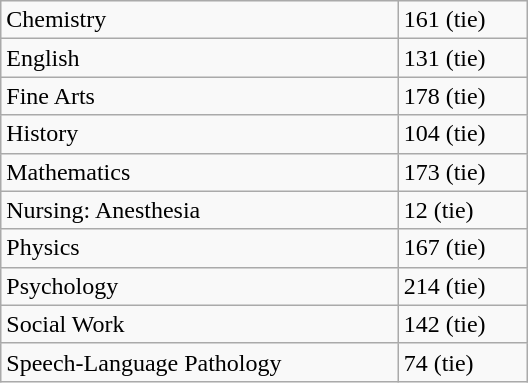<table class="wikitable floatright" style="width: 22em;">
<tr>
<td>Chemistry</td>
<td>161 (tie)</td>
</tr>
<tr>
<td>English</td>
<td>131 (tie)</td>
</tr>
<tr>
<td>Fine Arts</td>
<td>178 (tie)</td>
</tr>
<tr>
<td>History</td>
<td>104 (tie)</td>
</tr>
<tr>
<td>Mathematics</td>
<td>173 (tie)</td>
</tr>
<tr>
<td>Nursing: Anesthesia</td>
<td>12 (tie)</td>
</tr>
<tr>
<td>Physics</td>
<td>167 (tie)</td>
</tr>
<tr>
<td>Psychology</td>
<td>214 (tie)</td>
</tr>
<tr>
<td>Social Work</td>
<td>142 (tie)</td>
</tr>
<tr>
<td>Speech-Language Pathology</td>
<td>74 (tie)</td>
</tr>
</table>
